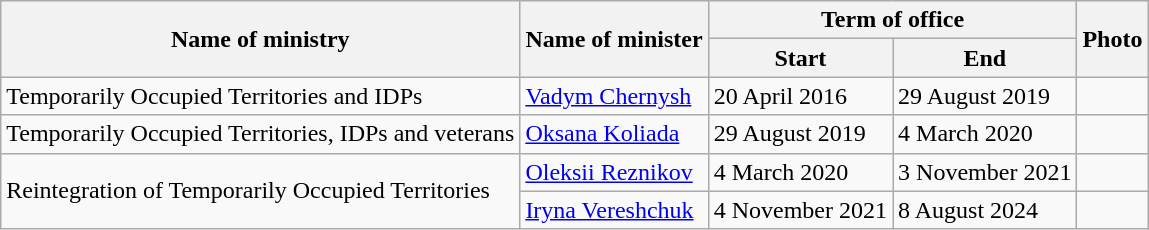<table class="wikitable">
<tr>
<th rowspan=2>Name of ministry</th>
<th rowspan=2>Name of minister</th>
<th colspan=2>Term of office</th>
<th rowspan="2">Photo</th>
</tr>
<tr>
<th>Start</th>
<th>End</th>
</tr>
<tr>
<td>Temporarily Occupied Territories and IDPs</td>
<td><a href='#'>Vadym Chernysh</a></td>
<td>20 April 2016</td>
<td>29 August 2019</td>
<td></td>
</tr>
<tr>
<td>Temporarily Occupied Territories, IDPs and veterans</td>
<td><a href='#'>Oksana Koliada</a></td>
<td>29 August 2019</td>
<td>4 March 2020</td>
<td></td>
</tr>
<tr>
<td rowspan="2">Reintegration of Temporarily Occupied Territories</td>
<td><a href='#'>Oleksii Reznikov</a></td>
<td>4 March 2020</td>
<td>3 November 2021</td>
<td></td>
</tr>
<tr>
<td><a href='#'>Iryna Vereshchuk</a></td>
<td>4 November 2021</td>
<td>8 August 2024</td>
<td></td>
</tr>
</table>
